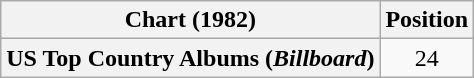<table class="wikitable plainrowheaders" style="text-align:center">
<tr>
<th scope="col">Chart (1982)</th>
<th scope="col">Position</th>
</tr>
<tr>
<th scope="row">US Top Country Albums (<em>Billboard</em>)</th>
<td>24</td>
</tr>
</table>
